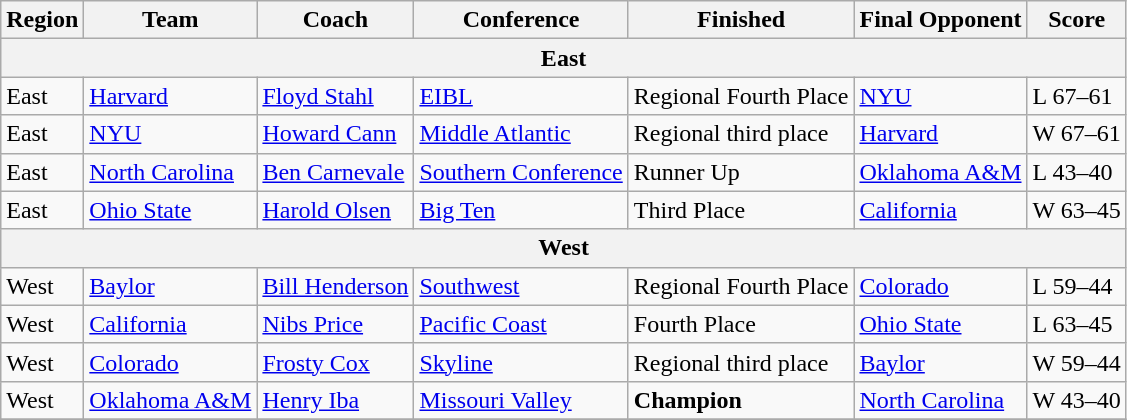<table class=wikitable>
<tr>
<th>Region</th>
<th>Team</th>
<th>Coach</th>
<th>Conference</th>
<th>Finished</th>
<th>Final Opponent</th>
<th>Score</th>
</tr>
<tr>
<th colspan=7><strong>East</strong></th>
</tr>
<tr>
<td>East</td>
<td><a href='#'>Harvard</a></td>
<td><a href='#'>Floyd Stahl</a></td>
<td><a href='#'>EIBL</a></td>
<td>Regional Fourth Place</td>
<td><a href='#'>NYU</a></td>
<td>L 67–61</td>
</tr>
<tr>
<td>East</td>
<td><a href='#'>NYU</a></td>
<td><a href='#'>Howard Cann</a></td>
<td><a href='#'>Middle Atlantic</a></td>
<td>Regional third place</td>
<td><a href='#'>Harvard</a></td>
<td>W 67–61</td>
</tr>
<tr>
<td>East</td>
<td><a href='#'>North Carolina</a></td>
<td><a href='#'>Ben Carnevale</a></td>
<td><a href='#'>Southern Conference</a></td>
<td>Runner Up</td>
<td><a href='#'>Oklahoma A&M</a></td>
<td>L 43–40</td>
</tr>
<tr>
<td>East</td>
<td><a href='#'>Ohio State</a></td>
<td><a href='#'>Harold Olsen</a></td>
<td><a href='#'>Big Ten</a></td>
<td>Third Place</td>
<td><a href='#'>California</a></td>
<td>W 63–45</td>
</tr>
<tr>
<th colspan=7><strong>West</strong></th>
</tr>
<tr>
<td>West</td>
<td><a href='#'>Baylor</a></td>
<td><a href='#'>Bill Henderson</a></td>
<td><a href='#'>Southwest</a></td>
<td>Regional Fourth Place</td>
<td><a href='#'>Colorado</a></td>
<td>L 59–44</td>
</tr>
<tr>
<td>West</td>
<td><a href='#'>California</a></td>
<td><a href='#'>Nibs Price</a></td>
<td><a href='#'>Pacific Coast</a></td>
<td>Fourth Place</td>
<td><a href='#'>Ohio State</a></td>
<td>L 63–45</td>
</tr>
<tr>
<td>West</td>
<td><a href='#'>Colorado</a></td>
<td><a href='#'>Frosty Cox</a></td>
<td><a href='#'>Skyline</a></td>
<td>Regional third place</td>
<td><a href='#'>Baylor</a></td>
<td>W 59–44</td>
</tr>
<tr>
<td>West</td>
<td><a href='#'>Oklahoma A&M</a></td>
<td><a href='#'>Henry Iba</a></td>
<td><a href='#'>Missouri Valley</a></td>
<td><strong>Champion</strong></td>
<td><a href='#'>North Carolina</a></td>
<td>W 43–40</td>
</tr>
<tr>
</tr>
</table>
